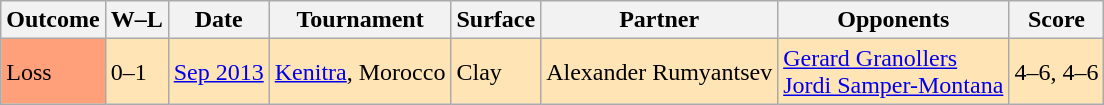<table class="wikitable">
<tr>
<th>Outcome</th>
<th>W–L</th>
<th>Date</th>
<th>Tournament</th>
<th>Surface</th>
<th>Partner</th>
<th>Opponents</th>
<th>Score</th>
</tr>
<tr style="background:moccasin;">
<td bgcolor=FFA07A>Loss</td>
<td>0–1</td>
<td><a href='#'>Sep 2013</a></td>
<td><a href='#'>Kenitra</a>, Morocco</td>
<td>Clay</td>
<td> Alexander Rumyantsev</td>
<td><a href='#'>Gerard Granollers</a><br><a href='#'>Jordi Samper-Montana</a></td>
<td>4–6, 4–6</td>
</tr>
</table>
